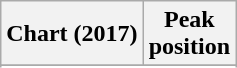<table class="wikitable sortable plainrowheaders" style="text-align:center">
<tr>
<th scope="col">Chart (2017)</th>
<th scope="col">Peak<br>position</th>
</tr>
<tr>
</tr>
<tr>
</tr>
<tr>
</tr>
<tr>
</tr>
</table>
